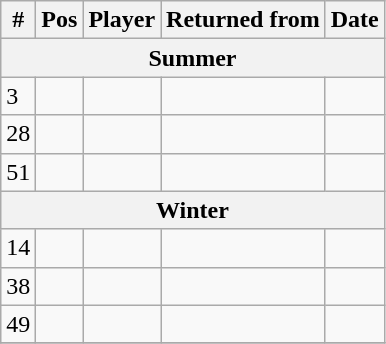<table class="wikitable sortable" text-align:center; font-size:95%; text-align:left;">
<tr>
<th>#</th>
<th>Pos</th>
<th>Player</th>
<th>Returned from</th>
<th>Date</th>
</tr>
<tr>
<th colspan=5 text-align:center;">Summer</th>
</tr>
<tr>
<td>3</td>
<td></td>
<td></td>
<td></td>
<td></td>
</tr>
<tr>
<td>28</td>
<td></td>
<td></td>
<td></td>
<td></td>
</tr>
<tr>
<td>51</td>
<td></td>
<td></td>
<td></td>
<td></td>
</tr>
<tr>
<th colspan=5 text-align:center;">Winter</th>
</tr>
<tr>
<td>14</td>
<td></td>
<td></td>
<td></td>
<td></td>
</tr>
<tr>
<td>38</td>
<td></td>
<td></td>
<td></td>
<td></td>
</tr>
<tr>
<td>49</td>
<td></td>
<td></td>
<td></td>
<td></td>
</tr>
<tr>
</tr>
</table>
